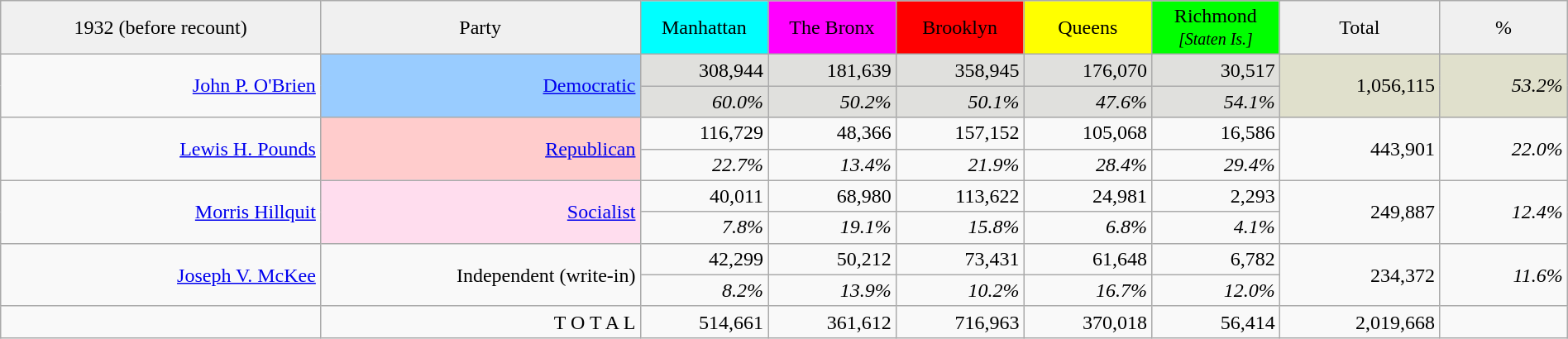<table class="wikitable" style="width:100%; text-align:right;">
<tr style="text-align:center;">
<td style="width:20%; background:#f0f0f0;">1932 (before recount)</td>
<td style="width:20%; background:#f0f0f0;">Party</td>
<td style="width:8%; background:aqua;">Manhattan</td>
<td style="width:8%; background:magenta;">The Bronx</td>
<td style="width:8%; background:red;">Brooklyn</td>
<td style="width:8%; background:yellow;">Queens</td>
<td style="width:8%; background:lime;">Richmond <small><em>[Staten Is.]</em></small></td>
<td style="width:10%; background:#f0f0f0;">Total</td>
<td style="width:8%; background:#f0f0f0;">%</td>
</tr>
<tr>
<td rowspan="2"><a href='#'>John P. O'Brien</a></td>
<td rowspan="2" style="background:#9cf;"><a href='#'>Democratic</a></td>
<td style="background:#e0e0dd;">308,944</td>
<td style="background:#e0e0dd;">181,639</td>
<td style="background:#e0e0dd;">358,945</td>
<td style="background:#e0e0dd;">176,070</td>
<td style="background:#e0e0dd;">30,517</td>
<td rowspan="2" style="background:#e0e0cc;">1,056,115</td>
<td rowspan="2" style="background:#e0e0cc;"><em>53.2%</em></td>
</tr>
<tr style="background:#e0e0dd;">
<td><em>60.0%</em></td>
<td style="background:#e0e0dd;"><em>50.2%</em></td>
<td style="background:#e0e0dd;"><em>50.1%</em></td>
<td style="background:#e0e0dd;"><em>47.6%</em></td>
<td style="background:#e0e0dd;"><em>54.1%</em></td>
</tr>
<tr>
<td rowspan="2"><a href='#'>Lewis H. Pounds</a></td>
<td rowspan="2" style="background:#fcc;"><a href='#'>Republican</a></td>
<td>116,729</td>
<td>48,366</td>
<td>157,152</td>
<td>105,068</td>
<td>16,586</td>
<td rowspan="2">443,901</td>
<td rowspan="2"><em>22.0%</em></td>
</tr>
<tr>
<td><em>22.7%</em></td>
<td><em>13.4%</em></td>
<td><em>21.9%</em></td>
<td><em>28.4%</em></td>
<td><em>29.4%</em></td>
</tr>
<tr>
<td rowspan="2"><a href='#'>Morris Hillquit</a></td>
<td rowspan="2" style="background:#fde;"><a href='#'>Socialist</a></td>
<td>40,011</td>
<td>68,980</td>
<td>113,622</td>
<td>24,981</td>
<td>2,293</td>
<td rowspan="2">249,887</td>
<td rowspan="2"><em>12.4%</em></td>
</tr>
<tr>
<td><em>7.8%</em></td>
<td><em>19.1%</em></td>
<td><em>15.8%</em></td>
<td><em>6.8%</em></td>
<td><em>4.1%</em></td>
</tr>
<tr>
<td rowspan="2"><a href='#'>Joseph V. McKee</a></td>
<td rowspan="2">Independent (write-in)</td>
<td>42,299</td>
<td>50,212</td>
<td>73,431</td>
<td>61,648</td>
<td>6,782</td>
<td rowspan="2">234,372</td>
<td rowspan="2"><em>11.6%</em></td>
</tr>
<tr>
<td><em>8.2%</em></td>
<td><em>13.9%</em></td>
<td><em>10.2%</em></td>
<td><em>16.7%</em></td>
<td><em>12.0%</em></td>
</tr>
<tr>
<td></td>
<td>T O T A L</td>
<td>514,661</td>
<td>361,612</td>
<td>716,963</td>
<td>370,018</td>
<td>56,414</td>
<td>2,019,668</td>
<td></td>
</tr>
</table>
